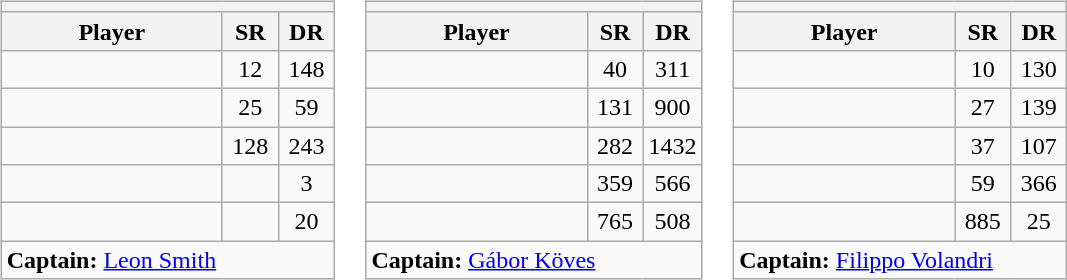<table>
<tr valign=top>
<td><br><table class="wikitable sortable nowrap">
<tr>
<th colspan=3></th>
</tr>
<tr>
<th width=140>Player</th>
<th width=30>SR</th>
<th width=30>DR</th>
</tr>
<tr>
<td></td>
<td align=center>12</td>
<td align=center>148</td>
</tr>
<tr>
<td></td>
<td align=center>25</td>
<td align=center>59</td>
</tr>
<tr>
<td></td>
<td align=center>128</td>
<td align=center>243</td>
</tr>
<tr>
<td></td>
<td align=center></td>
<td align=center>3</td>
</tr>
<tr>
<td></td>
<td align=center></td>
<td align=center>20</td>
</tr>
<tr class="sortbottom">
<td colspan=3><strong>Captain:</strong> <a href='#'>Leon Smith</a></td>
</tr>
</table>
</td>
<td><br><table class="wikitable sortable nowrap">
<tr>
<th colspan=3></th>
</tr>
<tr>
<th width=140>Player</th>
<th width=30>SR</th>
<th width=30>DR</th>
</tr>
<tr>
<td></td>
<td align=center>40</td>
<td align=center>311</td>
</tr>
<tr>
<td></td>
<td align=center>131</td>
<td align=center>900</td>
</tr>
<tr>
<td></td>
<td align=center>282</td>
<td align=center>1432</td>
</tr>
<tr>
<td></td>
<td align=center>359</td>
<td align=center>566</td>
</tr>
<tr>
<td></td>
<td align=center>765</td>
<td align=center>508</td>
</tr>
<tr class="sortbottom">
<td colspan=3><strong>Captain:</strong> <a href='#'>Gábor Köves</a></td>
</tr>
</table>
</td>
<td><br><table class="wikitable sortable nowrap">
<tr>
<th colspan=3></th>
</tr>
<tr>
<th width=140>Player</th>
<th width=30>SR</th>
<th width=30>DR</th>
</tr>
<tr>
<td></td>
<td align=center>10</td>
<td align=center>130</td>
</tr>
<tr>
<td></td>
<td align=center>27</td>
<td align=center>139</td>
</tr>
<tr>
<td></td>
<td align=center>37</td>
<td align=center>107</td>
</tr>
<tr>
<td></td>
<td align=center>59</td>
<td align=center>366</td>
</tr>
<tr>
<td></td>
<td align=center>885</td>
<td align=center>25</td>
</tr>
<tr class="sortbottom">
<td colspan=3><strong>Captain:</strong> <a href='#'>Filippo Volandri</a></td>
</tr>
</table>
</td>
</tr>
</table>
